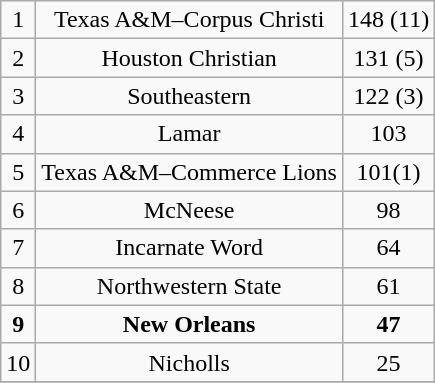<table class="wikitable">
<tr align="center">
<td>1</td>
<td>Texas A&M–Corpus Christi</td>
<td>148 (11)</td>
</tr>
<tr align="center">
<td>2</td>
<td>Houston Christian</td>
<td>131 (5)</td>
</tr>
<tr align="center">
<td>3</td>
<td>Southeastern</td>
<td>122 (3)</td>
</tr>
<tr align="center">
<td>4</td>
<td>Lamar</td>
<td>103</td>
</tr>
<tr align="center">
<td>5</td>
<td>Texas A&M–Commerce Lions</td>
<td>101(1)</td>
</tr>
<tr align="center">
<td>6</td>
<td>McNeese</td>
<td>98</td>
</tr>
<tr align="center">
<td>7</td>
<td>Incarnate Word</td>
<td>64</td>
</tr>
<tr align="center">
<td>8</td>
<td>Northwestern State</td>
<td>61</td>
</tr>
<tr align="center">
<td><strong>9</strong></td>
<td><strong>New Orleans</strong></td>
<td><strong>47</strong></td>
</tr>
<tr align="center">
<td>10</td>
<td>Nicholls</td>
<td>25</td>
</tr>
<tr align="center">
</tr>
</table>
